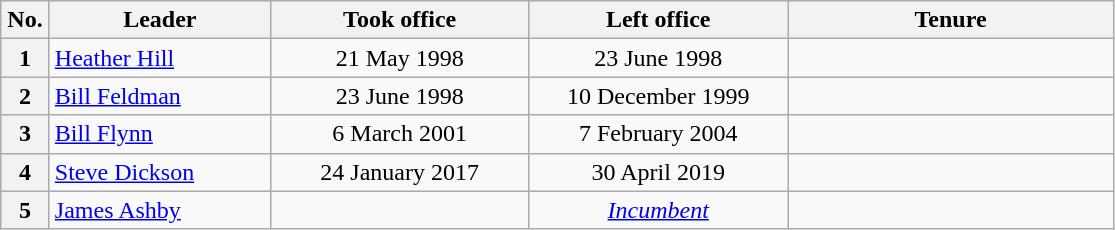<table class="wikitable" style="text-align:center">
<tr>
<th width=25px>No.</th>
<th width=140px>Leader</th>
<th width=165px>Took office</th>
<th width=165px>Left office</th>
<th width=210px>Tenure</th>
</tr>
<tr>
<th>1</th>
<td align=left><a href='#'>Heather Hill</a></td>
<td>21 May 1998</td>
<td>23 June 1998</td>
<td></td>
</tr>
<tr>
<th>2</th>
<td align=left><a href='#'>Bill Feldman</a></td>
<td>23 June 1998</td>
<td>10 December 1999</td>
<td></td>
</tr>
<tr>
<th>3</th>
<td align=left><a href='#'>Bill Flynn</a></td>
<td>6 March 2001</td>
<td>7 February 2004</td>
<td></td>
</tr>
<tr>
<th>4</th>
<td align=left><a href='#'>Steve Dickson</a></td>
<td>24 January 2017</td>
<td>30 April 2019</td>
<td></td>
</tr>
<tr>
<th>5</th>
<td align=left><a href='#'>James Ashby</a></td>
<td></td>
<td><em><a href='#'>Incumbent</a></em></td>
<td></td>
</tr>
</table>
